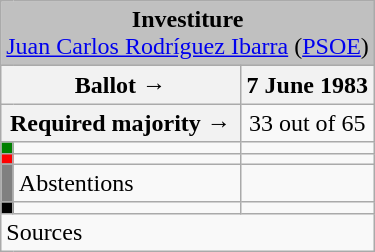<table class="wikitable" style="text-align:center;">
<tr>
<td colspan="3" align="center" bgcolor="#C0C0C0"><strong>Investiture</strong><br><a href='#'>Juan Carlos Rodríguez Ibarra</a> (<a href='#'>PSOE</a>)</td>
</tr>
<tr>
<th colspan="2" width="150px">Ballot →</th>
<th>7 June 1983</th>
</tr>
<tr>
<th colspan="2">Required majority →</th>
<td>33 out of 65 </td>
</tr>
<tr>
<th width="1px" style="background:green;"></th>
<td align="left"></td>
<td></td>
</tr>
<tr>
<th style="color:inherit;background:red;"></th>
<td align="left"></td>
<td></td>
</tr>
<tr>
<th style="color:inherit;background:gray;"></th>
<td align="left"><span>Abstentions</span></td>
<td></td>
</tr>
<tr>
<th style="color:inherit;background:black;"></th>
<td align="left"></td>
<td></td>
</tr>
<tr>
<td align="left" colspan="3">Sources</td>
</tr>
</table>
